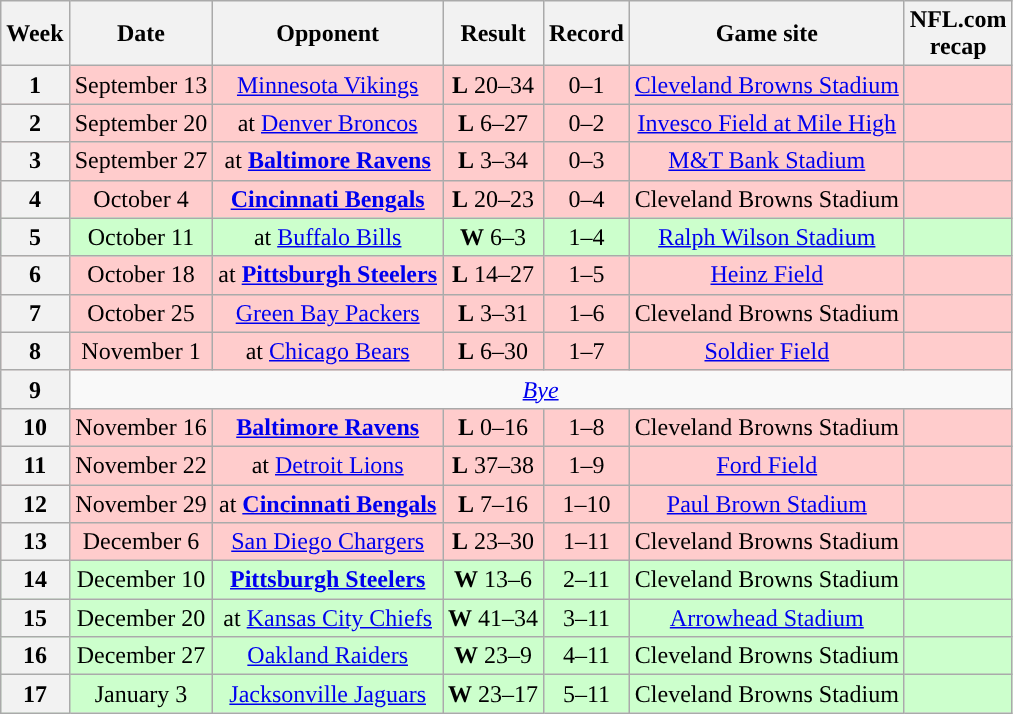<table class="wikitable" style="text-align:center">
<tr>
<th>Week</th>
<th>Date</th>
<th>Opponent</th>
<th>Result</th>
<th>Record</th>
<th>Game site</th>
<th>NFL.com<br>recap</th>
</tr>
<tr style="background:#fcc;">
<th>1</th>
<td>September 13</td>
<td><a href='#'>Minnesota Vikings</a></td>
<td><strong>L</strong> 20–34</td>
<td>0–1</td>
<td><a href='#'>Cleveland Browns Stadium</a></td>
<td></td>
</tr>
<tr style="background:#fcc;">
<th>2</th>
<td>September 20</td>
<td>at <a href='#'>Denver Broncos</a></td>
<td><strong>L</strong> 6–27</td>
<td>0–2</td>
<td><a href='#'>Invesco Field at Mile High</a></td>
<td></td>
</tr>
<tr style="background:#fcc;">
<th>3</th>
<td>September 27</td>
<td>at <strong><a href='#'>Baltimore Ravens</a></strong></td>
<td><strong>L</strong> 3–34</td>
<td>0–3</td>
<td><a href='#'>M&T Bank Stadium</a></td>
<td></td>
</tr>
<tr style="background:#fcc;">
<th>4</th>
<td>October 4</td>
<td><strong><a href='#'>Cincinnati Bengals</a></strong></td>
<td><strong>L</strong> 20–23 </td>
<td>0–4</td>
<td>Cleveland Browns Stadium</td>
<td></td>
</tr>
<tr style="background:#cfc;">
<th>5</th>
<td>October 11</td>
<td>at <a href='#'>Buffalo Bills</a></td>
<td><strong>W</strong> 6–3</td>
<td>1–4</td>
<td><a href='#'>Ralph Wilson Stadium</a></td>
<td></td>
</tr>
<tr style="background:#fcc;">
<th>6</th>
<td>October 18</td>
<td>at <strong><a href='#'>Pittsburgh Steelers</a></strong></td>
<td><strong>L</strong> 14–27</td>
<td>1–5</td>
<td><a href='#'>Heinz Field</a></td>
<td></td>
</tr>
<tr style="background:#fcc;">
<th>7</th>
<td>October 25</td>
<td><a href='#'>Green Bay Packers</a></td>
<td><strong>L</strong> 3–31</td>
<td>1–6</td>
<td>Cleveland Browns Stadium</td>
<td></td>
</tr>
<tr style="background:#fcc;">
<th>8</th>
<td>November 1</td>
<td>at <a href='#'>Chicago Bears</a></td>
<td><strong>L</strong> 6–30</td>
<td>1–7</td>
<td><a href='#'>Soldier Field</a></td>
<td></td>
</tr>
<tr>
<th>9</th>
<td colspan="8"><em><a href='#'>Bye</a></em></td>
</tr>
<tr style="background:#fcc;">
<th>10</th>
<td>November 16</td>
<td><strong><a href='#'>Baltimore Ravens</a></strong></td>
<td><strong>L</strong> 0–16</td>
<td>1–8</td>
<td>Cleveland Browns Stadium</td>
<td></td>
</tr>
<tr style="background:#fcc;">
<th>11</th>
<td>November 22</td>
<td>at <a href='#'>Detroit Lions</a></td>
<td><strong>L</strong> 37–38</td>
<td>1–9</td>
<td><a href='#'>Ford Field</a></td>
<td></td>
</tr>
<tr style="background:#fcc;">
<th>12</th>
<td>November 29</td>
<td>at <strong><a href='#'>Cincinnati Bengals</a></strong></td>
<td><strong>L</strong> 7–16</td>
<td>1–10</td>
<td><a href='#'>Paul Brown Stadium</a></td>
<td></td>
</tr>
<tr style="background:#fcc;">
<th>13</th>
<td>December 6</td>
<td><a href='#'>San Diego Chargers</a></td>
<td><strong>L</strong> 23–30</td>
<td>1–11</td>
<td>Cleveland Browns Stadium</td>
<td></td>
</tr>
<tr style="background:#cfc;">
<th>14</th>
<td>December 10</td>
<td><strong><a href='#'>Pittsburgh Steelers</a></strong></td>
<td><strong>W</strong> 13–6</td>
<td>2–11</td>
<td>Cleveland Browns Stadium</td>
<td></td>
</tr>
<tr style="background:#cfc;">
<th>15</th>
<td>December 20</td>
<td>at <a href='#'>Kansas City Chiefs</a></td>
<td><strong>W</strong> 41–34</td>
<td>3–11</td>
<td><a href='#'>Arrowhead Stadium</a></td>
<td></td>
</tr>
<tr style="background:#cfc">
<th>16</th>
<td>December 27</td>
<td><a href='#'>Oakland Raiders</a></td>
<td><strong>W</strong> 23–9</td>
<td>4–11</td>
<td>Cleveland Browns Stadium</td>
<td></td>
</tr>
<tr style="background:#cfc;">
<th>17</th>
<td>January 3</td>
<td><a href='#'>Jacksonville Jaguars</a></td>
<td><strong>W</strong> 23–17</td>
<td>5–11</td>
<td>Cleveland Browns Stadium</td>
<td></td>
</tr>
</table>
